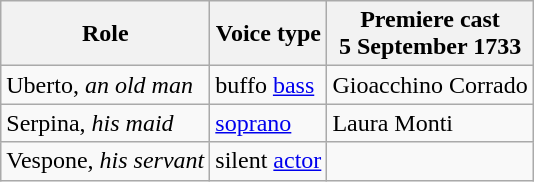<table class="wikitable">
<tr>
<th>Role</th>
<th>Voice type</th>
<th>Premiere cast<br>5 September 1733</th>
</tr>
<tr>
<td>Uberto, <em>an old man</em></td>
<td>buffo <a href='#'>bass</a></td>
<td>Gioacchino Corrado</td>
</tr>
<tr>
<td>Serpina, <em>his maid</em></td>
<td><a href='#'>soprano</a></td>
<td>Laura Monti</td>
</tr>
<tr>
<td>Vespone, <em>his servant</em></td>
<td>silent <a href='#'>actor</a></td>
<td></td>
</tr>
</table>
